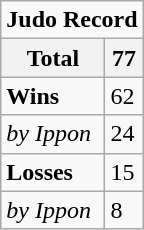<table class="wikitable">
<tr>
<td colspan="2"><strong>Judo Record</strong></td>
</tr>
<tr>
<th>Total</th>
<th><strong>77</strong></th>
</tr>
<tr>
<td><strong>Wins</strong></td>
<td>62</td>
</tr>
<tr>
<td><em>by Ippon</em></td>
<td>24</td>
</tr>
<tr>
<td><strong>Losses</strong></td>
<td>15</td>
</tr>
<tr>
<td><em>by Ippon</em></td>
<td>8</td>
</tr>
</table>
